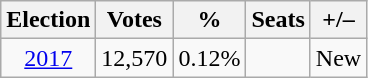<table class=wikitable style=text-align:center>
<tr>
<th>Election</th>
<th>Votes</th>
<th>%</th>
<th>Seats</th>
<th>+/–</th>
</tr>
<tr>
<td><a href='#'>2017</a></td>
<td>12,570</td>
<td>0.12%</td>
<td></td>
<td>New</td>
</tr>
</table>
